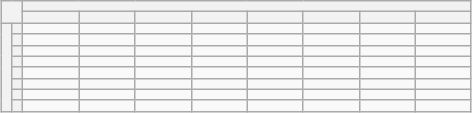<table class="wikitable" style="text-align: center; margin:0.5em auto">
<tr>
<th colspan="2" rowspan="2"></th>
<th colspan="8"></th>
</tr>
<tr>
<th width="30pt"></th>
<th width="30pt"></th>
<th width="30pt"></th>
<th width="30pt"></th>
<th width="30pt"></th>
<th width="30pt"></th>
<th width="30pt"></th>
<th width="30pt"></th>
</tr>
<tr>
<th rowspan="8"></th>
<th></th>
<td></td>
<td></td>
<td></td>
<td></td>
<td></td>
<td></td>
<td></td>
<td></td>
</tr>
<tr>
<th></th>
<td></td>
<td></td>
<td></td>
<td></td>
<td></td>
<td></td>
<td></td>
<td></td>
</tr>
<tr>
<th></th>
<td></td>
<td></td>
<td></td>
<td></td>
<td></td>
<td></td>
<td></td>
<td></td>
</tr>
<tr>
<th></th>
<td></td>
<td></td>
<td></td>
<td></td>
<td></td>
<td></td>
<td></td>
<td></td>
</tr>
<tr>
<th></th>
<td></td>
<td></td>
<td></td>
<td></td>
<td></td>
<td></td>
<td></td>
<td></td>
</tr>
<tr>
<th></th>
<td></td>
<td></td>
<td></td>
<td></td>
<td></td>
<td></td>
<td></td>
<td></td>
</tr>
<tr>
<th></th>
<td></td>
<td></td>
<td></td>
<td></td>
<td></td>
<td></td>
<td></td>
<td></td>
</tr>
<tr>
<th></th>
<td></td>
<td></td>
<td></td>
<td></td>
<td></td>
<td></td>
<td></td>
<td></td>
</tr>
</table>
